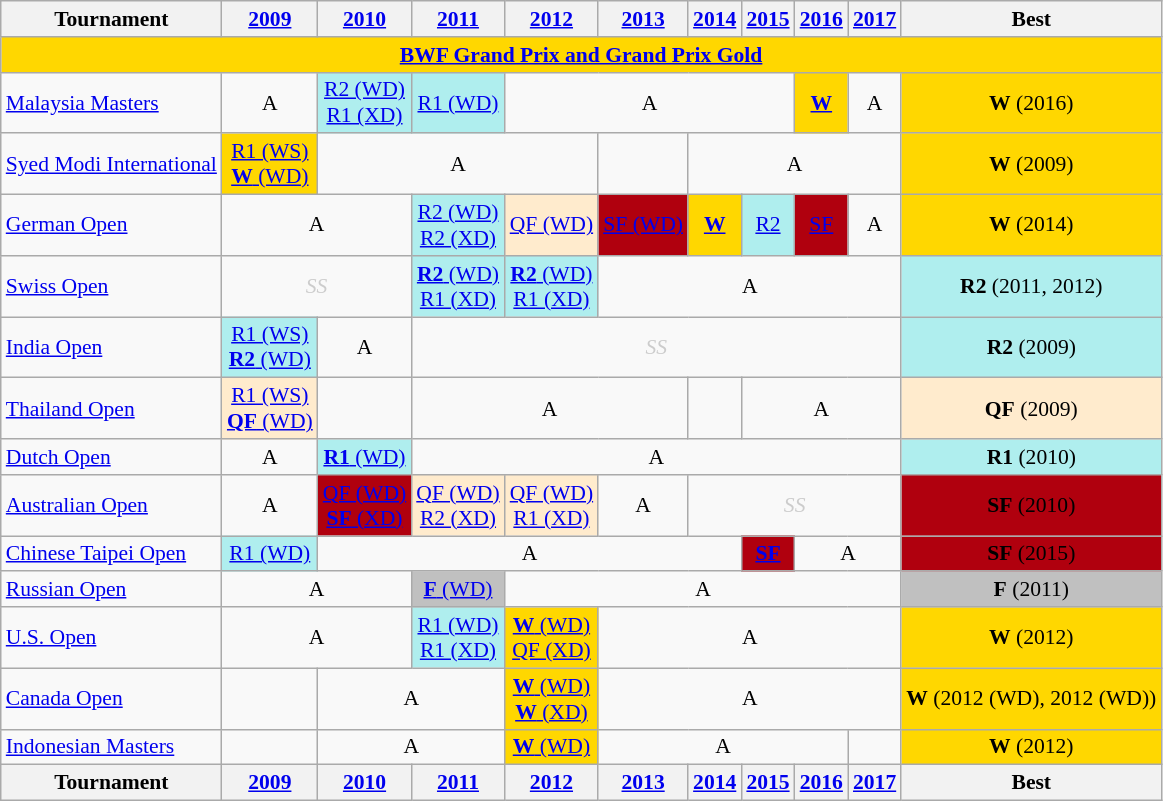<table class="wikitable" style="font-size: 90%; text-align:center">
<tr>
<th>Tournament</th>
<th><a href='#'>2009</a></th>
<th><a href='#'>2010</a></th>
<th><a href='#'>2011</a></th>
<th><a href='#'>2012</a></th>
<th><a href='#'>2013</a></th>
<th><a href='#'>2014</a></th>
<th><a href='#'>2015</a></th>
<th><a href='#'>2016</a></th>
<th><a href='#'>2017</a></th>
<th>Best</th>
</tr>
<tr bgcolor=FFD700>
<td colspan="11" align="center"><strong><a href='#'>BWF Grand Prix and Grand Prix Gold</a></strong></td>
</tr>
<tr>
<td align=left> <a href='#'>Malaysia Masters</a></td>
<td>A</td>
<td bgcolor=AFEEEE><a href='#'>R2 (WD) <br> R1 (XD)</a></td>
<td bgcolor=AFEEEE><a href='#'>R1 (WD)</a></td>
<td colspan="4">A</td>
<td bgcolor=Gold><a href='#'><strong>W</strong></a></td>
<td>A</td>
<td bgcolor=Gold><strong>W</strong> (2016)</td>
</tr>
<tr>
<td align=left> <a href='#'>Syed Modi International</a></td>
<td bgcolor=Gold><a href='#'>R1 (WS) <br> <strong>W</strong> (WD)</a></td>
<td colspan="3">A</td>
<td></td>
<td colspan="4">A</td>
<td bgcolor=Gold><strong>W</strong> (2009)</td>
</tr>
<tr>
<td align=left> <a href='#'>German Open</a></td>
<td colspan="2">A</td>
<td bgcolor=AFEEEE><a href='#'>R2 (WD) <br> R2 (XD)</a></td>
<td bgcolor=FFEBCD><a href='#'>QF (WD)</a></td>
<td bgcolor=Bronze><a href='#'>SF (WD)</a></td>
<td bgcolor=Gold><a href='#'><strong>W</strong></a></td>
<td bgcolor=AFEEEE><a href='#'>R2</a></td>
<td bgcolor=Bronze><a href='#'>SF</a></td>
<td>A</td>
<td bgcolor=Gold><strong>W</strong> (2014)</td>
</tr>
<tr>
<td align=left> <a href='#'>Swiss Open</a></td>
<td colspan="2" style=color:#ccc><em>SS</em></td>
<td bgcolor=AFEEEE><a href='#'><strong>R2</strong> (WD) <br> R1 (XD)</a></td>
<td bgcolor=AFEEEE><a href='#'><strong>R2</strong> (WD) <br> R1 (XD)</a></td>
<td colspan="5">A</td>
<td bgcolor=AFEEEE><strong>R2</strong> (2011, 2012)</td>
</tr>
<tr>
<td align=left> <a href='#'>India Open</a></td>
<td bgcolor=AFEEEE><a href='#'>R1 (WS) <br> <strong>R2</strong> (WD)</a></td>
<td>A</td>
<td colspan="7" style=color:#ccc><em>SS</em></td>
<td bgcolor=AFEEEE><strong>R2</strong> (2009)</td>
</tr>
<tr>
<td align=left> <a href='#'>Thailand Open</a></td>
<td bgcolor=FFEBCD><a href='#'>R1 (WS) <br> <strong>QF</strong> (WD)</a></td>
<td></td>
<td colspan="3">A</td>
<td></td>
<td colspan="3">A</td>
<td bgcolor=FFEBCD><strong>QF</strong> (2009)</td>
</tr>
<tr>
<td align=left> <a href='#'>Dutch Open</a></td>
<td>A</td>
<td bgcolor=AFEEEE><a href='#'><strong>R1</strong> (WD)</a></td>
<td colspan="7">A</td>
<td bgcolor=AFEEEE><strong>R1</strong> (2010)</td>
</tr>
<tr>
<td align=left> <a href='#'>Australian Open</a></td>
<td>A</td>
<td bgcolor=Bronze><a href='#'>QF (WD) <br> <strong>SF</strong> (XD)</a></td>
<td bgcolor=FFEBCD><a href='#'>QF (WD) <br> R2 (XD)</a></td>
<td bgcolor=FFEBCD><a href='#'>QF (WD) <br> R1 (XD)</a></td>
<td>A</td>
<td colspan="4" style=color:#ccc><em>SS</em></td>
<td bgcolor=Bronze><strong>SF</strong> (2010)</td>
</tr>
<tr>
<td align=left> <a href='#'>Chinese Taipei Open</a></td>
<td bgcolor=AFEEEE><a href='#'>R1 (WD)</a></td>
<td colspan="5">A</td>
<td bgcolor=Bronze><a href='#'><strong>SF</strong></a></td>
<td colspan="2">A</td>
<td bgcolor=Bronze><strong>SF</strong> (2015)</td>
</tr>
<tr>
<td align=left> <a href='#'>Russian Open</a></td>
<td colspan="2">A</td>
<td bgcolor=Silver><a href='#'><strong>F</strong> (WD)</a></td>
<td colspan="6">A</td>
<td bgcolor=Silver><strong>F</strong> (2011)</td>
</tr>
<tr>
<td align=left> <a href='#'>U.S. Open</a></td>
<td colspan="2">A</td>
<td bgcolor=AFEEEE><a href='#'>R1 (WD) <br> R1 (XD)</a></td>
<td bgcolor=Gold><a href='#'><strong>W</strong> (WD) <br> QF (XD)</a></td>
<td colspan="5">A</td>
<td bgcolor=Gold><strong>W</strong> (2012)</td>
</tr>
<tr>
<td align=left> <a href='#'>Canada Open</a></td>
<td></td>
<td colspan="2">A</td>
<td bgcolor=Gold><a href='#'><strong>W</strong> (WD) <br> <strong>W</strong> (XD)</a></td>
<td colspan="5">A</td>
<td bgcolor=Gold><strong>W</strong> (2012 (WD), 2012 (WD))</td>
</tr>
<tr>
<td align=left> <a href='#'>Indonesian Masters</a></td>
<td></td>
<td colspan="2">A</td>
<td bgcolor=Gold><a href='#'><strong>W</strong> (WD)</a></td>
<td colspan="4">A</td>
<td></td>
<td bgcolor=Gold><strong>W</strong> (2012)</td>
</tr>
<tr>
<th>Tournament</th>
<th><a href='#'>2009</a></th>
<th><a href='#'>2010</a></th>
<th><a href='#'>2011</a></th>
<th><a href='#'>2012</a></th>
<th><a href='#'>2013</a></th>
<th><a href='#'>2014</a></th>
<th><a href='#'>2015</a></th>
<th><a href='#'>2016</a></th>
<th><a href='#'>2017</a></th>
<th>Best</th>
</tr>
</table>
